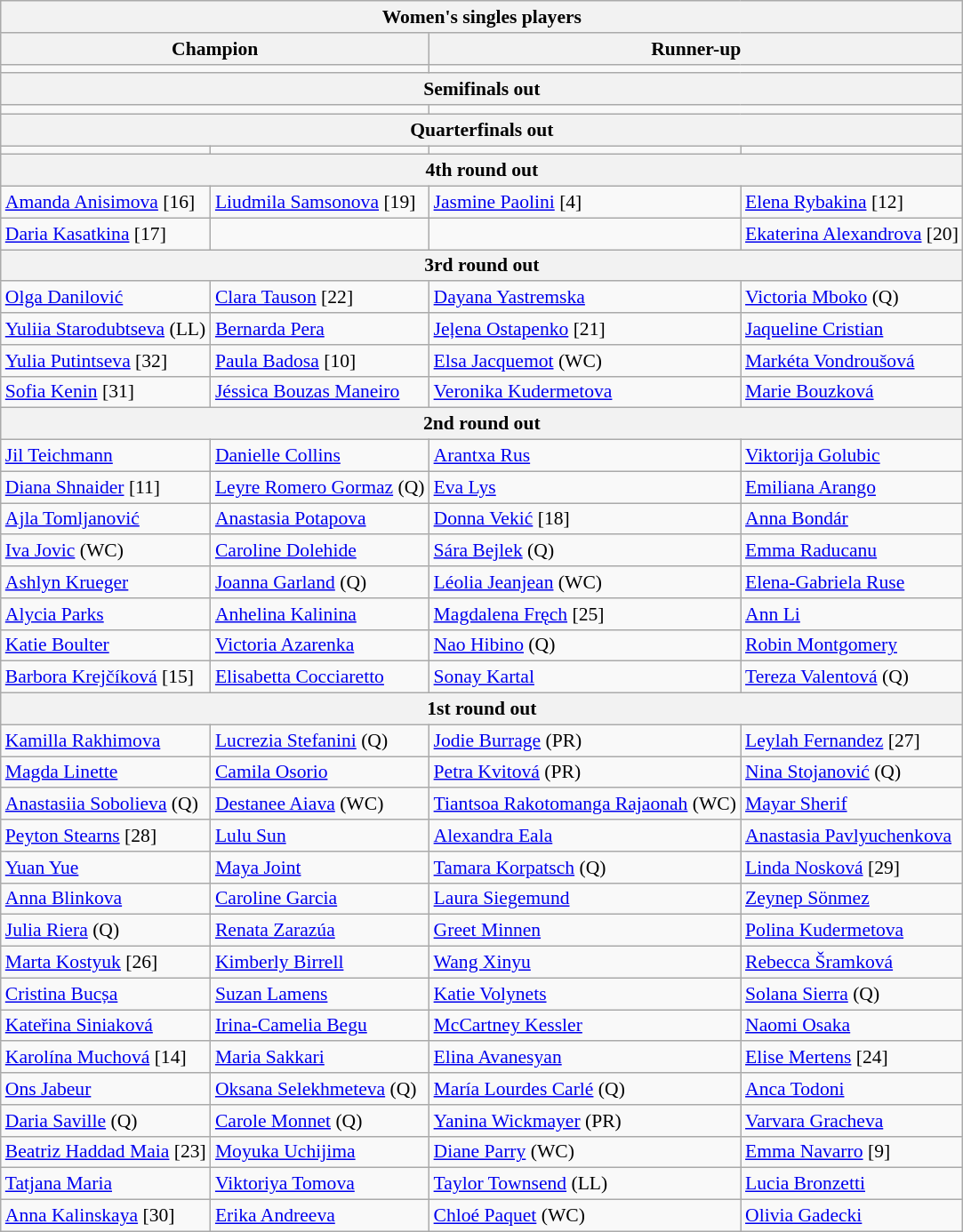<table class="wikitable collapsible mw-collapsed" style="font-size:90%">
<tr>
<th colspan=4>Women's singles players</th>
</tr>
<tr>
<th colspan="2">Champion</th>
<th colspan="2">Runner-up</th>
</tr>
<tr style="text-align:center;">
<td colspan="2"></td>
<td colspan="2"></td>
</tr>
<tr>
<th colspan="4">Semifinals out</th>
</tr>
<tr style="text-align:center;">
<td colspan="2"></td>
<td colspan="2"></td>
</tr>
<tr>
<th colspan="4">Quarterfinals out</th>
</tr>
<tr>
<td></td>
<td></td>
<td></td>
<td></td>
</tr>
<tr>
<th colspan="4">4th round out</th>
</tr>
<tr>
<td> <a href='#'>Amanda Anisimova</a> [16]</td>
<td> <a href='#'>Liudmila Samsonova</a> [19]</td>
<td> <a href='#'>Jasmine Paolini</a> [4]</td>
<td> <a href='#'>Elena Rybakina</a> [12]</td>
</tr>
<tr>
<td> <a href='#'>Daria Kasatkina</a> [17]</td>
<td></td>
<td></td>
<td> <a href='#'>Ekaterina Alexandrova</a> [20]</td>
</tr>
<tr>
<th colspan="4">3rd round out</th>
</tr>
<tr>
<td> <a href='#'>Olga Danilović</a></td>
<td> <a href='#'>Clara Tauson</a> [22]</td>
<td> <a href='#'>Dayana Yastremska</a></td>
<td> <a href='#'>Victoria Mboko</a> (Q)</td>
</tr>
<tr>
<td> <a href='#'>Yuliia Starodubtseva</a> (LL)</td>
<td> <a href='#'>Bernarda Pera</a></td>
<td> <a href='#'>Jeļena Ostapenko</a> [21]</td>
<td> <a href='#'>Jaqueline Cristian</a></td>
</tr>
<tr>
<td> <a href='#'>Yulia Putintseva</a> [32]</td>
<td> <a href='#'>Paula Badosa</a> [10]</td>
<td> <a href='#'>Elsa Jacquemot</a> (WC)</td>
<td> <a href='#'>Markéta Vondroušová</a></td>
</tr>
<tr>
<td> <a href='#'>Sofia Kenin</a> [31]</td>
<td> <a href='#'>Jéssica Bouzas Maneiro</a></td>
<td> <a href='#'>Veronika Kudermetova</a></td>
<td> <a href='#'>Marie Bouzková</a></td>
</tr>
<tr>
<th colspan="4">2nd round out</th>
</tr>
<tr>
<td> <a href='#'>Jil Teichmann</a></td>
<td> <a href='#'>Danielle Collins</a></td>
<td> <a href='#'>Arantxa Rus</a></td>
<td> <a href='#'>Viktorija Golubic</a></td>
</tr>
<tr>
<td> <a href='#'>Diana Shnaider</a> [11]</td>
<td> <a href='#'>Leyre Romero Gormaz</a> (Q)</td>
<td> <a href='#'>Eva Lys</a></td>
<td> <a href='#'>Emiliana Arango</a></td>
</tr>
<tr>
<td> <a href='#'>Ajla Tomljanović</a></td>
<td> <a href='#'>Anastasia Potapova</a></td>
<td> <a href='#'>Donna Vekić</a> [18]</td>
<td> <a href='#'>Anna Bondár</a></td>
</tr>
<tr>
<td> <a href='#'>Iva Jovic</a> (WC)</td>
<td> <a href='#'>Caroline Dolehide</a></td>
<td> <a href='#'>Sára Bejlek</a> (Q)</td>
<td> <a href='#'>Emma Raducanu</a></td>
</tr>
<tr>
<td> <a href='#'>Ashlyn Krueger</a></td>
<td> <a href='#'>Joanna Garland</a> (Q)</td>
<td> <a href='#'>Léolia Jeanjean</a> (WC)</td>
<td> <a href='#'>Elena-Gabriela Ruse</a></td>
</tr>
<tr>
<td> <a href='#'>Alycia Parks</a></td>
<td> <a href='#'>Anhelina Kalinina</a></td>
<td> <a href='#'>Magdalena Fręch</a> [25]</td>
<td> <a href='#'>Ann Li</a></td>
</tr>
<tr>
<td> <a href='#'>Katie Boulter</a></td>
<td> <a href='#'>Victoria Azarenka</a></td>
<td> <a href='#'>Nao Hibino</a> (Q)</td>
<td> <a href='#'>Robin Montgomery</a></td>
</tr>
<tr>
<td> <a href='#'>Barbora Krejčíková</a> [15]</td>
<td> <a href='#'>Elisabetta Cocciaretto</a></td>
<td> <a href='#'>Sonay Kartal</a></td>
<td> <a href='#'>Tereza Valentová</a> (Q)</td>
</tr>
<tr>
<th colspan="4">1st round out</th>
</tr>
<tr>
<td> <a href='#'>Kamilla Rakhimova</a></td>
<td> <a href='#'>Lucrezia Stefanini</a> (Q)</td>
<td> <a href='#'>Jodie Burrage</a> (PR)</td>
<td> <a href='#'>Leylah Fernandez</a> [27]</td>
</tr>
<tr>
<td> <a href='#'>Magda Linette</a></td>
<td> <a href='#'>Camila Osorio</a></td>
<td> <a href='#'>Petra Kvitová</a> (PR)</td>
<td> <a href='#'>Nina Stojanović</a> (Q)</td>
</tr>
<tr>
<td> <a href='#'>Anastasiia Sobolieva</a> (Q)</td>
<td> <a href='#'>Destanee Aiava</a> (WC)</td>
<td> <a href='#'>Tiantsoa Rakotomanga Rajaonah</a> (WC)</td>
<td> <a href='#'>Mayar Sherif</a></td>
</tr>
<tr>
<td> <a href='#'>Peyton Stearns</a> [28]</td>
<td> <a href='#'>Lulu Sun</a></td>
<td> <a href='#'>Alexandra Eala</a></td>
<td> <a href='#'>Anastasia Pavlyuchenkova</a></td>
</tr>
<tr>
<td> <a href='#'>Yuan Yue</a></td>
<td> <a href='#'>Maya Joint</a></td>
<td> <a href='#'>Tamara Korpatsch</a> (Q)</td>
<td> <a href='#'>Linda Nosková</a> [29]</td>
</tr>
<tr>
<td> <a href='#'>Anna Blinkova</a></td>
<td> <a href='#'>Caroline Garcia</a></td>
<td> <a href='#'>Laura Siegemund</a></td>
<td> <a href='#'>Zeynep Sönmez</a></td>
</tr>
<tr>
<td> <a href='#'>Julia Riera</a> (Q)</td>
<td> <a href='#'>Renata Zarazúa</a></td>
<td> <a href='#'>Greet Minnen</a></td>
<td> <a href='#'>Polina Kudermetova</a></td>
</tr>
<tr>
<td> <a href='#'>Marta Kostyuk</a> [26]</td>
<td> <a href='#'>Kimberly Birrell</a></td>
<td> <a href='#'>Wang Xinyu</a></td>
<td> <a href='#'>Rebecca Šramková</a></td>
</tr>
<tr>
<td> <a href='#'>Cristina Bucșa</a></td>
<td> <a href='#'>Suzan Lamens</a></td>
<td> <a href='#'>Katie Volynets</a></td>
<td> <a href='#'>Solana Sierra</a> (Q)</td>
</tr>
<tr>
<td> <a href='#'>Kateřina Siniaková</a></td>
<td> <a href='#'>Irina-Camelia Begu</a></td>
<td> <a href='#'>McCartney Kessler</a></td>
<td> <a href='#'>Naomi Osaka</a></td>
</tr>
<tr>
<td> <a href='#'>Karolína Muchová</a> [14]</td>
<td> <a href='#'>Maria Sakkari</a></td>
<td> <a href='#'>Elina Avanesyan</a></td>
<td> <a href='#'>Elise Mertens</a> [24]</td>
</tr>
<tr>
<td> <a href='#'>Ons Jabeur</a></td>
<td> <a href='#'>Oksana Selekhmeteva</a> (Q)</td>
<td> <a href='#'>María Lourdes Carlé</a> (Q)</td>
<td> <a href='#'>Anca Todoni</a></td>
</tr>
<tr>
<td> <a href='#'>Daria Saville</a> (Q)</td>
<td> <a href='#'>Carole Monnet</a> (Q)</td>
<td> <a href='#'>Yanina Wickmayer</a> (PR)</td>
<td> <a href='#'>Varvara Gracheva</a></td>
</tr>
<tr>
<td> <a href='#'>Beatriz Haddad Maia</a> [23]</td>
<td> <a href='#'>Moyuka Uchijima</a></td>
<td> <a href='#'>Diane Parry</a> (WC)</td>
<td> <a href='#'>Emma Navarro</a> [9]</td>
</tr>
<tr>
<td> <a href='#'>Tatjana Maria</a></td>
<td> <a href='#'>Viktoriya Tomova</a></td>
<td> <a href='#'>Taylor Townsend</a> (LL)</td>
<td> <a href='#'>Lucia Bronzetti</a></td>
</tr>
<tr>
<td> <a href='#'>Anna Kalinskaya</a> [30]</td>
<td> <a href='#'>Erika Andreeva</a></td>
<td> <a href='#'>Chloé Paquet</a> (WC)</td>
<td> <a href='#'>Olivia Gadecki</a></td>
</tr>
</table>
